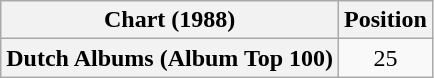<table class="wikitable plainrowheaders" style="text-align:center">
<tr>
<th scope="col">Chart (1988)</th>
<th scope="col">Position</th>
</tr>
<tr>
<th scope="row">Dutch Albums (Album Top 100)</th>
<td>25</td>
</tr>
</table>
